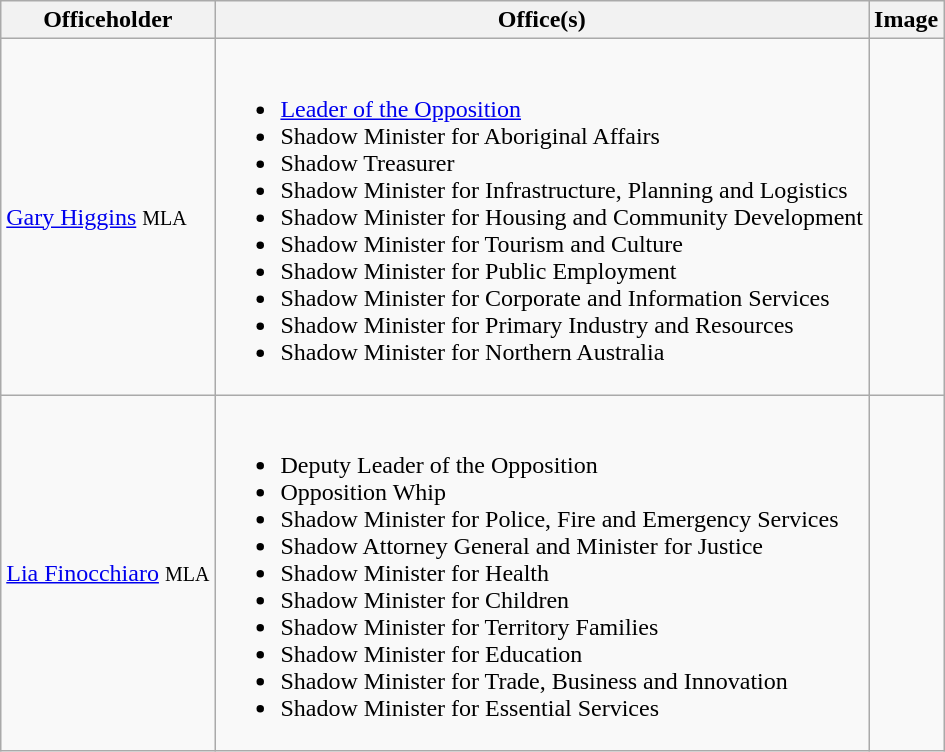<table class="wikitable">
<tr>
<th>Officeholder</th>
<th>Office(s)</th>
<th>Image</th>
</tr>
<tr>
<td><a href='#'>Gary Higgins</a> <small>MLA</small></td>
<td><br><ul><li><a href='#'>Leader of the Opposition</a></li><li>Shadow Minister for Aboriginal Affairs</li><li>Shadow Treasurer</li><li>Shadow Minister for Infrastructure, Planning and Logistics</li><li>Shadow Minister for Housing and Community Development</li><li>Shadow Minister for Tourism and Culture</li><li>Shadow Minister for Public Employment</li><li>Shadow Minister for Corporate and Information Services</li><li>Shadow Minister for Primary Industry and Resources</li><li>Shadow Minister for Northern Australia</li></ul></td>
<td></td>
</tr>
<tr>
<td><a href='#'>Lia Finocchiaro</a> <small>MLA</small></td>
<td><br><ul><li>Deputy Leader of the Opposition</li><li>Opposition Whip</li><li>Shadow Minister for Police, Fire and Emergency Services</li><li>Shadow Attorney General and Minister for Justice</li><li>Shadow Minister for Health</li><li>Shadow Minister for Children</li><li>Shadow Minister for Territory Families</li><li>Shadow Minister for Education</li><li>Shadow Minister for Trade, Business and Innovation</li><li>Shadow Minister for Essential Services</li></ul></td>
<td></td>
</tr>
</table>
